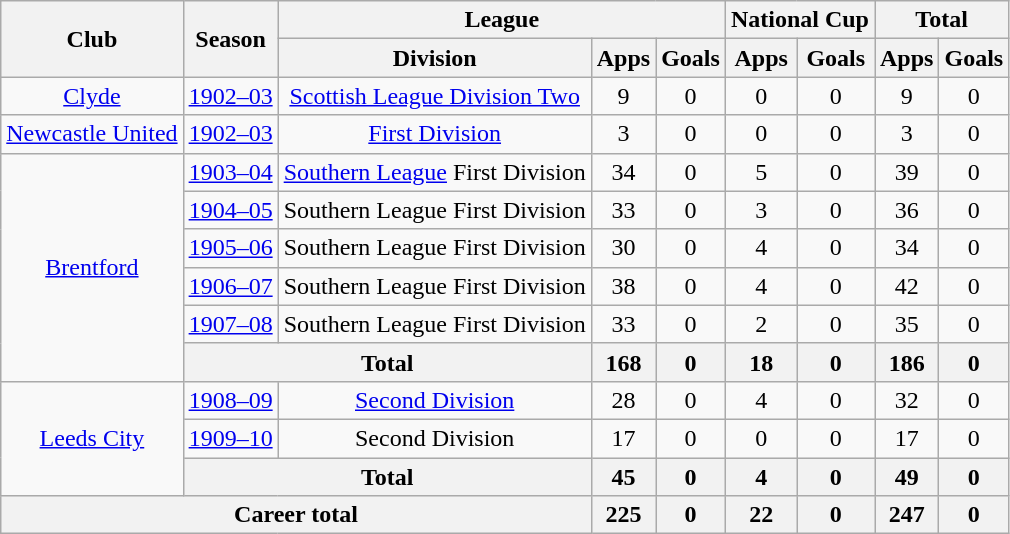<table class="wikitable" style="text-align: center;">
<tr>
<th rowspan="2">Club</th>
<th rowspan="2">Season</th>
<th colspan="3">League</th>
<th colspan="2">National Cup</th>
<th colspan="2">Total</th>
</tr>
<tr>
<th>Division</th>
<th>Apps</th>
<th>Goals</th>
<th>Apps</th>
<th>Goals</th>
<th>Apps</th>
<th>Goals</th>
</tr>
<tr>
<td><a href='#'>Clyde</a></td>
<td><a href='#'>1902–03</a></td>
<td><a href='#'>Scottish League Division Two</a></td>
<td>9</td>
<td>0</td>
<td>0</td>
<td>0</td>
<td>9</td>
<td>0</td>
</tr>
<tr>
<td><a href='#'>Newcastle United</a></td>
<td><a href='#'>1902–03</a></td>
<td><a href='#'>First Division</a></td>
<td>3</td>
<td>0</td>
<td>0</td>
<td>0</td>
<td>3</td>
<td>0</td>
</tr>
<tr>
<td rowspan="6"><a href='#'>Brentford</a></td>
<td><a href='#'>1903–04</a></td>
<td><a href='#'>Southern League</a> First Division</td>
<td>34</td>
<td>0</td>
<td>5</td>
<td>0</td>
<td>39</td>
<td>0</td>
</tr>
<tr>
<td><a href='#'>1904–05</a></td>
<td>Southern League First Division</td>
<td>33</td>
<td>0</td>
<td>3</td>
<td>0</td>
<td>36</td>
<td>0</td>
</tr>
<tr>
<td><a href='#'>1905–06</a></td>
<td>Southern League First Division</td>
<td>30</td>
<td>0</td>
<td>4</td>
<td>0</td>
<td>34</td>
<td>0</td>
</tr>
<tr>
<td><a href='#'>1906–07</a></td>
<td>Southern League First Division</td>
<td>38</td>
<td>0</td>
<td>4</td>
<td>0</td>
<td>42</td>
<td>0</td>
</tr>
<tr>
<td><a href='#'>1907–08</a></td>
<td>Southern League First Division</td>
<td>33</td>
<td>0</td>
<td>2</td>
<td>0</td>
<td>35</td>
<td>0</td>
</tr>
<tr>
<th colspan="2">Total</th>
<th>168</th>
<th>0</th>
<th>18</th>
<th>0</th>
<th>186</th>
<th>0</th>
</tr>
<tr>
<td rowspan="3"><a href='#'>Leeds City</a></td>
<td><a href='#'>1908–09</a></td>
<td><a href='#'>Second Division</a></td>
<td>28</td>
<td>0</td>
<td>4</td>
<td>0</td>
<td>32</td>
<td>0</td>
</tr>
<tr>
<td><a href='#'>1909–10</a></td>
<td>Second Division</td>
<td>17</td>
<td>0</td>
<td>0</td>
<td>0</td>
<td>17</td>
<td>0</td>
</tr>
<tr>
<th colspan="2">Total</th>
<th>45</th>
<th>0</th>
<th>4</th>
<th>0</th>
<th>49</th>
<th>0</th>
</tr>
<tr>
<th colspan="3">Career total</th>
<th>225</th>
<th>0</th>
<th>22</th>
<th>0</th>
<th>247</th>
<th>0</th>
</tr>
</table>
